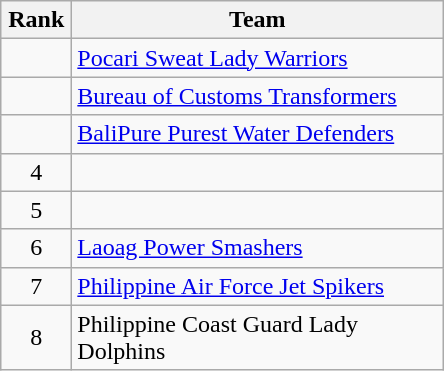<table class="wikitable" style="text-align: center;">
<tr>
<th width=40>Rank</th>
<th width=240>Team</th>
</tr>
<tr>
<td></td>
<td align="left"><a href='#'>Pocari Sweat Lady Warriors</a></td>
</tr>
<tr>
<td></td>
<td align="left"><a href='#'>Bureau of Customs Transformers</a></td>
</tr>
<tr>
<td></td>
<td align="left"><a href='#'>BaliPure Purest Water Defenders</a></td>
</tr>
<tr>
<td>4</td>
<td align="left"></td>
</tr>
<tr>
<td>5</td>
<td align="left"></td>
</tr>
<tr>
<td>6</td>
<td align="left"><a href='#'>Laoag Power Smashers</a></td>
</tr>
<tr>
<td>7</td>
<td align="left"><a href='#'>Philippine Air Force Jet Spikers</a></td>
</tr>
<tr>
<td>8</td>
<td align="left">Philippine Coast Guard Lady Dolphins</td>
</tr>
</table>
